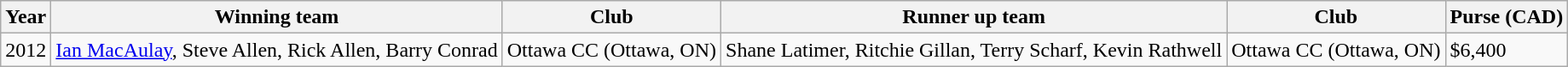<table class="wikitable">
<tr>
<th>Year</th>
<th>Winning team</th>
<th>Club</th>
<th>Runner up team</th>
<th>Club</th>
<th>Purse (CAD)</th>
</tr>
<tr>
<td>2012</td>
<td><a href='#'>Ian MacAulay</a>, Steve Allen, Rick Allen, Barry Conrad</td>
<td> Ottawa CC (Ottawa, ON)</td>
<td>Shane Latimer, Ritchie Gillan, Terry Scharf, Kevin Rathwell</td>
<td> Ottawa CC (Ottawa, ON)</td>
<td>$6,400</td>
</tr>
</table>
